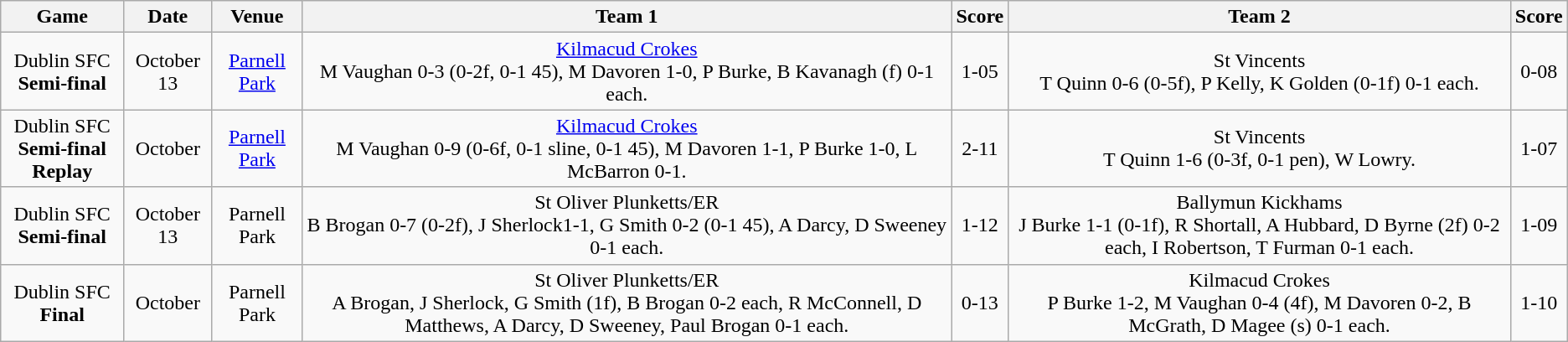<table class="wikitable">
<tr>
<th>Game</th>
<th>Date</th>
<th>Venue</th>
<th>Team 1</th>
<th>Score</th>
<th>Team 2</th>
<th>Score</th>
</tr>
<tr style="text-align:center;">
<td>Dublin SFC<br><strong>Semi-final</strong></td>
<td>October 13</td>
<td><a href='#'>Parnell Park</a></td>
<td><a href='#'>Kilmacud Crokes</a><br>M Vaughan 0-3 (0-2f, 0-1 45), M Davoren 1-0, P Burke, B Kavanagh (f) 0-1 each.</td>
<td>1-05</td>
<td>St Vincents<br>T Quinn 0-6 (0-5f), P Kelly, K Golden (0-1f) 0-1 each.</td>
<td>0-08</td>
</tr>
<tr style="text-align:center;">
<td>Dublin SFC<br><strong>Semi-final Replay</strong></td>
<td>October</td>
<td><a href='#'>Parnell Park</a></td>
<td><a href='#'>Kilmacud Crokes</a><br>M Vaughan 0-9 (0-6f, 0-1 sline, 0-1 45), M Davoren 1-1, P Burke 1-0, L McBarron 0-1.</td>
<td>2-11</td>
<td>St Vincents<br>T Quinn 1-6 (0-3f, 0-1 pen), W Lowry.</td>
<td>1-07</td>
</tr>
<tr style="text-align:center;">
<td>Dublin SFC<br><strong>Semi-final</strong></td>
<td>October 13</td>
<td>Parnell Park</td>
<td>St Oliver Plunketts/ER<br>B Brogan 0-7 (0-2f), J Sherlock1-1, G Smith 0-2 (0-1 45), A Darcy, D Sweeney 0-1 each.</td>
<td>1-12</td>
<td>Ballymun Kickhams<br>J Burke 1-1 (0-1f), R Shortall, A Hubbard, D Byrne (2f) 0-2 each, I Robertson, T Furman 0-1 each.</td>
<td>1-09</td>
</tr>
<tr style="text-align:center;">
<td>Dublin SFC<br><strong>Final</strong></td>
<td>October</td>
<td>Parnell Park</td>
<td>St Oliver Plunketts/ER<br>A Brogan, J Sherlock, G Smith (1f), B Brogan 0-2 each, R McConnell, D Matthews, A Darcy, D Sweeney, Paul Brogan 0-1 each.</td>
<td>0-13</td>
<td>Kilmacud Crokes<br>P Burke 1-2, M Vaughan 0-4 (4f), M Davoren 0-2, B McGrath, D Magee (s) 0-1 each.</td>
<td>1-10</td>
</tr>
</table>
